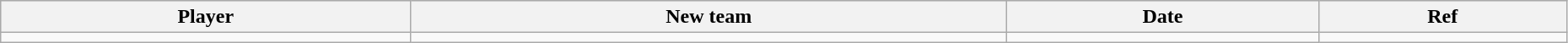<table class="wikitable" width=98%>
<tr style="background:#ddd; text-align:center;">
<th>Player</th>
<th>New team</th>
<th>Date</th>
<th>Ref</th>
</tr>
<tr>
<td></td>
<td></td>
<td></td>
<td></td>
</tr>
</table>
